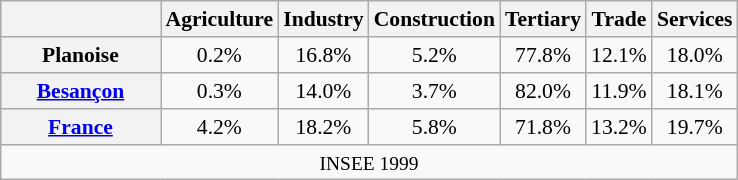<table class="wikitable" style="font-size:90%; border:0; text-align:center; line-height:120%;margin: 0.5em auto;">
<tr>
<th style="width:100px;"> </th>
<th scope="col">Agriculture</th>
<th scope="col">Industry</th>
<th scope="col">Construction</th>
<th scope="col">Tertiary</th>
<th scope="col">Trade</th>
<th scope="col">Services</th>
</tr>
<tr>
<th scope="row">Planoise</th>
<td>0.2%</td>
<td>16.8%</td>
<td>5.2%</td>
<td>77.8%</td>
<td>12.1%</td>
<td>18.0%</td>
</tr>
<tr>
<th scope="row"><a href='#'>Besançon</a></th>
<td>0.3%</td>
<td>14.0%</td>
<td>3.7%</td>
<td>82.0%</td>
<td>11.9%</td>
<td>18.1%</td>
</tr>
<tr>
<th scope="row"><a href='#'>France</a></th>
<td>4.2%</td>
<td>18.2%</td>
<td>5.8%</td>
<td>71.8%</td>
<td>13.2%</td>
<td>19.7%</td>
</tr>
<tr>
<td colspan="7" style="text-align:center; font-size:90%;">INSEE 1999</td>
</tr>
</table>
